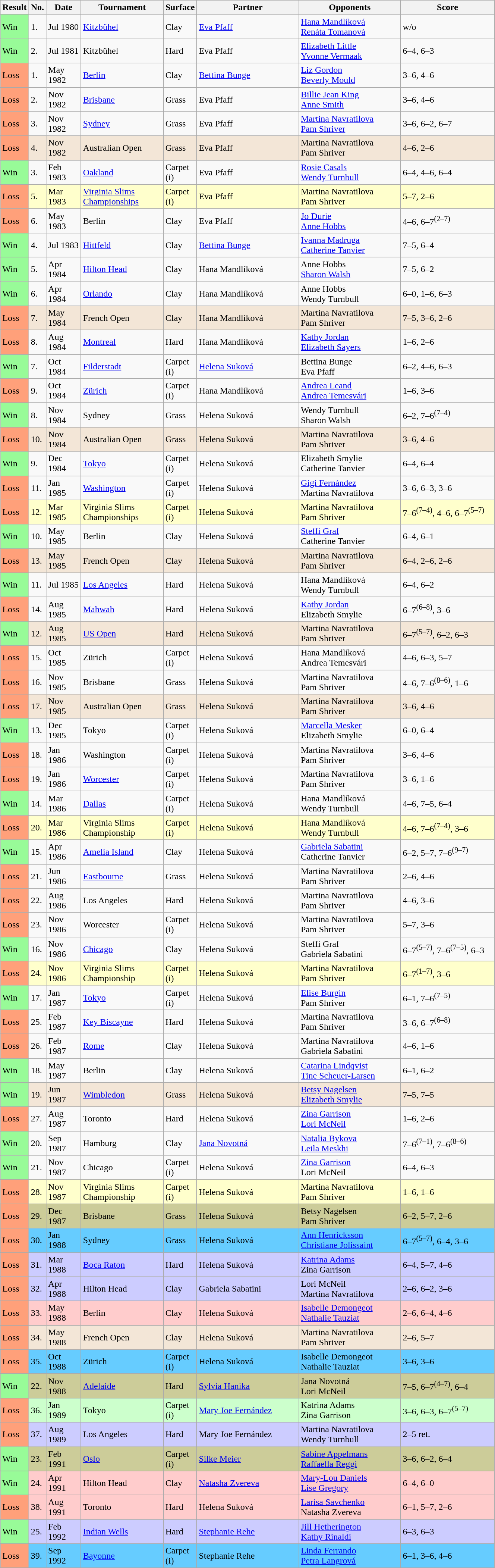<table class="sortable wikitable">
<tr>
<th>Result</th>
<th style="width:20px" class="unsortable">No.</th>
<th style="width:55px">Date</th>
<th style="width:140px">Tournament</th>
<th style="width:50px">Surface</th>
<th style="width:175px">Partner</th>
<th style="width:175px">Opponents</th>
<th style="width:160px" class="unsortable">Score</th>
</tr>
<tr>
<td style="background:#98fb98;">Win</td>
<td>1.</td>
<td>Jul 1980</td>
<td><a href='#'>Kitzbühel</a></td>
<td>Clay</td>
<td> <a href='#'>Eva Pfaff</a></td>
<td> <a href='#'>Hana Mandlíková</a> <br>  <a href='#'>Renáta Tomanová</a></td>
<td>w/o</td>
</tr>
<tr>
<td style="background:#98fb98;">Win</td>
<td>2.</td>
<td>Jul 1981</td>
<td>Kitzbühel</td>
<td>Hard</td>
<td> Eva Pfaff</td>
<td> <a href='#'>Elizabeth Little</a> <br>  <a href='#'>Yvonne Vermaak</a></td>
<td>6–4, 6–3</td>
</tr>
<tr>
<td style="background:#ffa07a;">Loss</td>
<td>1.</td>
<td>May 1982</td>
<td><a href='#'>Berlin</a></td>
<td>Clay</td>
<td> <a href='#'>Bettina Bunge</a></td>
<td> <a href='#'>Liz Gordon</a> <br>  <a href='#'>Beverly Mould</a></td>
<td>3–6, 4–6</td>
</tr>
<tr>
<td style="background:#ffa07a;">Loss</td>
<td>2.</td>
<td>Nov 1982</td>
<td><a href='#'>Brisbane</a></td>
<td>Grass</td>
<td> Eva Pfaff</td>
<td> <a href='#'>Billie Jean King</a> <br>  <a href='#'>Anne Smith</a></td>
<td>3–6, 4–6</td>
</tr>
<tr>
<td style="background:#ffa07a;">Loss</td>
<td>3.</td>
<td>Nov 1982</td>
<td><a href='#'>Sydney</a></td>
<td>Grass</td>
<td> Eva Pfaff</td>
<td> <a href='#'>Martina Navratilova</a> <br>  <a href='#'>Pam Shriver</a></td>
<td>3–6, 6–2, 6–7</td>
</tr>
<tr style="background:#f3e6d7;">
<td style="background:#ffa07a;">Loss</td>
<td>4.</td>
<td>Nov 1982</td>
<td>Australian Open</td>
<td>Grass</td>
<td> Eva Pfaff</td>
<td> Martina Navratilova <br>  Pam Shriver</td>
<td>4–6, 2–6</td>
</tr>
<tr>
<td style="background:#98fb98;">Win</td>
<td>3.</td>
<td>Feb 1983</td>
<td><a href='#'>Oakland</a></td>
<td>Carpet (i)</td>
<td> Eva Pfaff</td>
<td> <a href='#'>Rosie Casals</a> <br>  <a href='#'>Wendy Turnbull</a></td>
<td>6–4, 4–6, 6–4</td>
</tr>
<tr bgcolor="#ffffcc">
<td style="background:#ffa07a;">Loss</td>
<td>5.</td>
<td>Mar 1983</td>
<td><a href='#'>Virginia Slims Championships</a></td>
<td>Carpet (i)</td>
<td> Eva Pfaff</td>
<td> Martina Navratilova <br>  Pam Shriver</td>
<td>5–7, 2–6</td>
</tr>
<tr>
<td style="background:#ffa07a;">Loss</td>
<td>6.</td>
<td>May 1983</td>
<td>Berlin</td>
<td>Clay</td>
<td> Eva Pfaff</td>
<td> <a href='#'>Jo Durie</a> <br>  <a href='#'>Anne Hobbs</a></td>
<td>4–6, 6–7<sup>(2–7)</sup></td>
</tr>
<tr>
<td style="background:#98fb98;">Win</td>
<td>4.</td>
<td>Jul 1983</td>
<td><a href='#'>Hittfeld</a></td>
<td>Clay</td>
<td> <a href='#'>Bettina Bunge</a></td>
<td> <a href='#'>Ivanna Madruga</a> <br>  <a href='#'>Catherine Tanvier</a></td>
<td>7–5, 6–4</td>
</tr>
<tr>
<td style="background:#98fb98;">Win</td>
<td>5.</td>
<td>Apr 1984</td>
<td><a href='#'>Hilton Head</a></td>
<td>Clay</td>
<td> Hana Mandlíková</td>
<td> Anne Hobbs <br>  <a href='#'>Sharon Walsh</a></td>
<td>7–5, 6–2</td>
</tr>
<tr>
<td style="background:#98fb98;">Win</td>
<td>6.</td>
<td>Apr 1984</td>
<td><a href='#'>Orlando</a></td>
<td>Clay</td>
<td> Hana Mandlíková</td>
<td> Anne Hobbs <br>  Wendy Turnbull</td>
<td>6–0, 1–6, 6–3</td>
</tr>
<tr style="background:#f3e6d7;">
<td style="background:#ffa07a;">Loss</td>
<td>7.</td>
<td>May 1984</td>
<td>French Open</td>
<td>Clay</td>
<td> Hana Mandlíková</td>
<td> Martina Navratilova <br>  Pam Shriver</td>
<td>7–5, 3–6, 2–6</td>
</tr>
<tr>
<td style="background:#ffa07a;">Loss</td>
<td>8.</td>
<td>Aug 1984</td>
<td><a href='#'>Montreal</a></td>
<td>Hard</td>
<td> Hana Mandlíková</td>
<td> <a href='#'>Kathy Jordan</a> <br>  <a href='#'>Elizabeth Sayers</a></td>
<td>1–6, 2–6</td>
</tr>
<tr>
<td style="background:#98fb98;">Win</td>
<td>7.</td>
<td>Oct 1984</td>
<td><a href='#'>Filderstadt</a></td>
<td>Carpet (i)</td>
<td> <a href='#'>Helena Suková</a></td>
<td> Bettina Bunge <br>  Eva Pfaff</td>
<td>6–2, 4–6, 6–3</td>
</tr>
<tr>
<td style="background:#ffa07a;">Loss</td>
<td>9.</td>
<td>Oct 1984</td>
<td><a href='#'>Zürich</a></td>
<td>Carpet (i)</td>
<td> Hana Mandlíková</td>
<td> <a href='#'>Andrea Leand</a> <br>  <a href='#'>Andrea Temesvári</a></td>
<td>1–6, 3–6</td>
</tr>
<tr>
<td style="background:#98fb98;">Win</td>
<td>8.</td>
<td>Nov 1984</td>
<td>Sydney</td>
<td>Grass</td>
<td> Helena Suková</td>
<td> Wendy Turnbull <br>  Sharon Walsh</td>
<td>6–2, 7–6<sup>(7–4)</sup></td>
</tr>
<tr style="background:#f3e6d7;">
<td style="background:#ffa07a;">Loss</td>
<td>10.</td>
<td>Nov 1984</td>
<td>Australian Open</td>
<td>Grass</td>
<td> Helena Suková</td>
<td> Martina Navratilova <br>  Pam Shriver</td>
<td>3–6, 4–6</td>
</tr>
<tr>
<td style="background:#98fb98;">Win</td>
<td>9.</td>
<td>Dec 1984</td>
<td><a href='#'>Tokyo</a></td>
<td>Carpet (i)</td>
<td> Helena Suková</td>
<td> Elizabeth Smylie <br>  Catherine Tanvier</td>
<td>6–4, 6–4</td>
</tr>
<tr>
<td style="background:#ffa07a;">Loss</td>
<td>11.</td>
<td>Jan 1985</td>
<td><a href='#'>Washington</a></td>
<td>Carpet (i)</td>
<td> Helena Suková</td>
<td> <a href='#'>Gigi Fernández</a> <br>  Martina Navratilova</td>
<td>3–6, 6–3, 3–6</td>
</tr>
<tr bgcolor="#ffffcc">
<td style="background:#ffa07a;">Loss</td>
<td>12.</td>
<td>Mar 1985</td>
<td>Virginia Slims Championships</td>
<td>Carpet (i)</td>
<td> Helena Suková</td>
<td> Martina Navratilova <br>  Pam Shriver</td>
<td>7–6<sup>(7–4)</sup>, 4–6, 6–7<sup>(5–7)</sup></td>
</tr>
<tr>
<td style="background:#98fb98;">Win</td>
<td>10.</td>
<td>May 1985</td>
<td>Berlin</td>
<td>Clay</td>
<td> Helena Suková</td>
<td> <a href='#'>Steffi Graf</a> <br>  Catherine Tanvier</td>
<td>6–4, 6–1</td>
</tr>
<tr style="background:#f3e6d7;">
<td style="background:#ffa07a;">Loss</td>
<td>13.</td>
<td>May 1985</td>
<td>French Open</td>
<td>Clay</td>
<td> Helena Suková</td>
<td> Martina Navratilova <br>  Pam Shriver</td>
<td>6–4, 2–6, 2–6</td>
</tr>
<tr>
<td style="background:#98fb98;">Win</td>
<td>11.</td>
<td>Jul 1985</td>
<td><a href='#'>Los Angeles</a></td>
<td>Hard</td>
<td> Helena Suková</td>
<td> Hana Mandlíková <br>  Wendy Turnbull</td>
<td>6–4, 6–2</td>
</tr>
<tr>
<td style="background:#ffa07a;">Loss</td>
<td>14.</td>
<td>Aug 1985</td>
<td><a href='#'>Mahwah</a></td>
<td>Hard</td>
<td> Helena Suková</td>
<td> <a href='#'>Kathy Jordan</a> <br>  Elizabeth Smylie</td>
<td>6–7<sup>(6–8)</sup>, 3–6</td>
</tr>
<tr style="background:#f3e6d7;">
<td style="background:#98fb98;">Win</td>
<td>12.</td>
<td>Aug 1985</td>
<td><a href='#'>US Open</a></td>
<td>Hard</td>
<td> Helena Suková</td>
<td> Martina Navratilova <br>  Pam Shriver</td>
<td>6–7<sup>(5–7)</sup>, 6–2, 6–3</td>
</tr>
<tr>
<td style="background:#ffa07a;">Loss</td>
<td>15.</td>
<td>Oct 1985</td>
<td>Zürich</td>
<td>Carpet (i)</td>
<td> Helena Suková</td>
<td> Hana Mandlíková <br>  Andrea Temesvári</td>
<td>4–6, 6–3, 5–7</td>
</tr>
<tr>
<td style="background:#ffa07a;">Loss</td>
<td>16.</td>
<td>Nov 1985</td>
<td>Brisbane</td>
<td>Grass</td>
<td> Helena Suková</td>
<td> Martina Navratilova <br>  Pam Shriver</td>
<td>4–6, 7–6<sup>(8–6)</sup>, 1–6</td>
</tr>
<tr style="background:#f3e6d7;">
<td style="background:#ffa07a;">Loss</td>
<td>17.</td>
<td>Nov 1985</td>
<td>Australian Open</td>
<td>Grass</td>
<td> Helena Suková</td>
<td> Martina Navratilova <br>  Pam Shriver</td>
<td>3–6, 4–6</td>
</tr>
<tr>
<td style="background:#98fb98;">Win</td>
<td>13.</td>
<td>Dec 1985</td>
<td>Tokyo</td>
<td>Carpet (i)</td>
<td> Helena Suková</td>
<td> <a href='#'>Marcella Mesker</a> <br>  Elizabeth Smylie</td>
<td>6–0, 6–4</td>
</tr>
<tr>
<td style="background:#ffa07a;">Loss</td>
<td>18.</td>
<td>Jan 1986</td>
<td>Washington</td>
<td>Carpet (i)</td>
<td> Helena Suková</td>
<td> Martina Navratilova <br>  Pam Shriver</td>
<td>3–6, 4–6</td>
</tr>
<tr>
<td style="background:#ffa07a;">Loss</td>
<td>19.</td>
<td>Jan 1986</td>
<td><a href='#'>Worcester</a></td>
<td>Carpet (i)</td>
<td> Helena Suková</td>
<td> Martina Navratilova <br>  Pam Shriver</td>
<td>3–6, 1–6</td>
</tr>
<tr>
<td style="background:#98fb98;">Win</td>
<td>14.</td>
<td>Mar 1986</td>
<td><a href='#'>Dallas</a></td>
<td>Carpet (i)</td>
<td> Helena Suková</td>
<td> Hana Mandlíková <br>  Wendy Turnbull</td>
<td>4–6, 7–5, 6–4</td>
</tr>
<tr bgcolor="#ffffcc">
<td style="background:#ffa07a;">Loss</td>
<td>20.</td>
<td>Mar 1986</td>
<td>Virginia Slims Championship</td>
<td>Carpet (i)</td>
<td> Helena Suková</td>
<td> Hana Mandlíková <br>  Wendy Turnbull</td>
<td>4–6, 7–6<sup>(7–4)</sup>, 3–6</td>
</tr>
<tr>
<td style="background:#98fb98;">Win</td>
<td>15.</td>
<td>Apr 1986</td>
<td><a href='#'>Amelia Island</a></td>
<td>Clay</td>
<td> Helena Suková</td>
<td> <a href='#'>Gabriela Sabatini</a> <br>  Catherine Tanvier</td>
<td>6–2, 5–7, 7–6<sup>(9–7)</sup></td>
</tr>
<tr>
<td style="background:#ffa07a;">Loss</td>
<td>21.</td>
<td>Jun 1986</td>
<td><a href='#'>Eastbourne</a></td>
<td>Grass</td>
<td> Helena Suková</td>
<td> Martina Navratilova <br>  Pam Shriver</td>
<td>2–6, 4–6</td>
</tr>
<tr>
<td style="background:#ffa07a;">Loss</td>
<td>22.</td>
<td>Aug 1986</td>
<td>Los Angeles</td>
<td>Hard</td>
<td> Helena Suková</td>
<td> Martina Navratilova <br>  Pam Shriver</td>
<td>4–6, 3–6</td>
</tr>
<tr>
<td style="background:#ffa07a;">Loss</td>
<td>23.</td>
<td>Nov 1986</td>
<td>Worcester</td>
<td>Carpet (i)</td>
<td> Helena Suková</td>
<td> Martina Navratilova <br>  Pam Shriver</td>
<td>5–7, 3–6</td>
</tr>
<tr>
<td style="background:#98fb98;">Win</td>
<td>16.</td>
<td>Nov 1986</td>
<td><a href='#'>Chicago</a></td>
<td>Clay</td>
<td> Helena Suková</td>
<td> Steffi Graf <br>  Gabriela Sabatini</td>
<td>6–7<sup>(5–7)</sup>, 7–6<sup>(7–5)</sup>, 6–3</td>
</tr>
<tr bgcolor="#ffffcc">
<td style="background:#ffa07a;">Loss</td>
<td>24.</td>
<td>Nov 1986</td>
<td>Virginia Slims Championship</td>
<td>Carpet (i)</td>
<td> Helena Suková</td>
<td> Martina Navratilova <br>  Pam Shriver</td>
<td>6–7<sup>(1–7)</sup>, 3–6</td>
</tr>
<tr>
<td style="background:#98fb98;">Win</td>
<td>17.</td>
<td>Jan 1987</td>
<td><a href='#'>Tokyo</a></td>
<td>Carpet (i)</td>
<td> Helena Suková</td>
<td> <a href='#'>Elise Burgin</a> <br>  Pam Shriver</td>
<td>6–1, 7–6<sup>(7–5)</sup></td>
</tr>
<tr>
<td style="background:#ffa07a;">Loss</td>
<td>25.</td>
<td>Feb 1987</td>
<td><a href='#'>Key Biscayne</a></td>
<td>Hard</td>
<td> Helena Suková</td>
<td> Martina Navratilova <br>  Pam Shriver</td>
<td>3–6, 6–7<sup>(6–8)</sup></td>
</tr>
<tr>
<td style="background:#ffa07a;">Loss</td>
<td>26.</td>
<td>Feb 1987</td>
<td><a href='#'>Rome</a></td>
<td>Clay</td>
<td> Helena Suková</td>
<td> Martina Navratilova <br>  Gabriela Sabatini</td>
<td>4–6, 1–6</td>
</tr>
<tr>
<td style="background:#98fb98;">Win</td>
<td>18.</td>
<td>May 1987</td>
<td>Berlin</td>
<td>Clay</td>
<td> Helena Suková</td>
<td> <a href='#'>Catarina Lindqvist</a> <br>  <a href='#'>Tine Scheuer-Larsen</a></td>
<td>6–1, 6–2</td>
</tr>
<tr style="background:#f3e6d7;">
<td style="background:#98fb98;">Win</td>
<td>19.</td>
<td>Jun 1987</td>
<td><a href='#'>Wimbledon</a></td>
<td>Grass</td>
<td> Helena Suková</td>
<td> <a href='#'>Betsy Nagelsen</a> <br>  <a href='#'>Elizabeth Smylie</a></td>
<td>7–5, 7–5</td>
</tr>
<tr>
<td style="background:#ffa07a;">Loss</td>
<td>27.</td>
<td>Aug 1987</td>
<td>Toronto</td>
<td>Hard</td>
<td> Helena Suková</td>
<td> <a href='#'>Zina Garrison</a> <br>  <a href='#'>Lori McNeil</a></td>
<td>1–6, 2–6</td>
</tr>
<tr>
<td style="background:#98fb98;">Win</td>
<td>20.</td>
<td>Sep 1987</td>
<td>Hamburg</td>
<td>Clay</td>
<td> <a href='#'>Jana Novotná</a></td>
<td> <a href='#'>Natalia Bykova</a> <br>  <a href='#'>Leila Meskhi</a></td>
<td>7–6<sup>(7–1)</sup>, 7–6<sup>(8–6)</sup></td>
</tr>
<tr>
<td style="background:#98fb98;">Win</td>
<td>21.</td>
<td>Nov 1987</td>
<td>Chicago</td>
<td>Carpet (i)</td>
<td> Helena Suková</td>
<td> <a href='#'>Zina Garrison</a> <br>  Lori McNeil</td>
<td>6–4, 6–3</td>
</tr>
<tr bgcolor="#ffffcc">
<td style="background:#ffa07a;">Loss</td>
<td>28.</td>
<td>Nov 1987</td>
<td>Virginia Slims Championship</td>
<td>Carpet (i)</td>
<td> Helena Suková</td>
<td> Martina Navratilova <br>  Pam Shriver</td>
<td>1–6, 1–6</td>
</tr>
<tr style="background:#cc9;">
<td style="background:#ffa07a;">Loss</td>
<td>29.</td>
<td>Dec 1987</td>
<td>Brisbane</td>
<td>Grass</td>
<td> Helena Suková</td>
<td> Betsy Nagelsen <br>  Pam Shriver</td>
<td>6–2, 5–7, 2–6</td>
</tr>
<tr style="background:#6cf;">
<td style="background:#ffa07a;">Loss</td>
<td>30.</td>
<td>Jan 1988</td>
<td>Sydney</td>
<td>Grass</td>
<td> Helena Suková</td>
<td> <a href='#'>Ann Henricksson</a> <br>  <a href='#'>Christiane Jolissaint</a></td>
<td>6–7<sup>(5–7)</sup>, 6–4, 3–6</td>
</tr>
<tr style="background:#ccf;">
<td style="background:#ffa07a;">Loss</td>
<td>31.</td>
<td>Mar 1988</td>
<td><a href='#'>Boca Raton</a></td>
<td>Hard</td>
<td> Helena Suková</td>
<td> <a href='#'>Katrina Adams</a> <br>  Zina Garrison</td>
<td>6–4, 5–7, 4–6</td>
</tr>
<tr style="background:#ccf;">
<td style="background:#ffa07a;">Loss</td>
<td>32.</td>
<td>Apr 1988</td>
<td>Hilton Head</td>
<td>Clay</td>
<td> Gabriela Sabatini</td>
<td> Lori McNeil <br>  Martina Navratilova</td>
<td>2–6, 6–2, 3–6</td>
</tr>
<tr style="background:#fcc;">
<td style="background:#ffa07a;">Loss</td>
<td>33.</td>
<td>May 1988</td>
<td>Berlin</td>
<td>Clay</td>
<td> Helena Suková</td>
<td> <a href='#'>Isabelle Demongeot</a> <br>  <a href='#'>Nathalie Tauziat</a></td>
<td>2–6, 6–4, 4–6</td>
</tr>
<tr style="background:#f3e6d7;">
<td style="background:#ffa07a;">Loss</td>
<td>34.</td>
<td>May 1988</td>
<td>French Open</td>
<td>Clay</td>
<td> Helena Suková</td>
<td> Martina Navratilova <br>  Pam Shriver</td>
<td>2–6, 5–7</td>
</tr>
<tr style="background:#6cf;">
<td style="background:#ffa07a;">Loss</td>
<td>35.</td>
<td>Oct 1988</td>
<td>Zürich</td>
<td>Carpet (i)</td>
<td> Helena Suková</td>
<td> Isabelle Demongeot <br>  Nathalie Tauziat</td>
<td>3–6, 3–6</td>
</tr>
<tr style="background:#cc9;">
<td style="background:#98fb98;">Win</td>
<td>22.</td>
<td>Nov 1988</td>
<td><a href='#'>Adelaide</a></td>
<td>Hard</td>
<td> <a href='#'>Sylvia Hanika</a></td>
<td> Jana Novotná <br>  Lori McNeil</td>
<td>7–5, 6–7<sup>(4–7)</sup>, 6–4</td>
</tr>
<tr style="background:#cfc;">
<td style="background:#ffa07a;">Loss</td>
<td>36.</td>
<td>Jan 1989</td>
<td>Tokyo</td>
<td>Carpet (i)</td>
<td> <a href='#'>Mary Joe Fernández</a></td>
<td> Katrina Adams <br>  Zina Garrison</td>
<td>3–6, 6–3, 6–7<sup>(5–7)</sup></td>
</tr>
<tr style="background:#ccf;">
<td style="background:#ffa07a;">Loss</td>
<td>37.</td>
<td>Aug 1989</td>
<td>Los Angeles</td>
<td>Hard</td>
<td> Mary Joe Fernández</td>
<td> Martina Navratilova <br>  Wendy Turnbull</td>
<td>2–5 ret.</td>
</tr>
<tr style="background:#cc9;">
<td style="background:#98fb98;">Win</td>
<td>23.</td>
<td>Feb 1991</td>
<td><a href='#'>Oslo</a></td>
<td>Carpet (i)</td>
<td> <a href='#'>Silke Meier</a></td>
<td> <a href='#'>Sabine Appelmans</a> <br>  <a href='#'>Raffaella Reggi</a></td>
<td>3–6, 6–2, 6–4</td>
</tr>
<tr style="background:#fcc;">
<td style="background:#98fb98;">Win</td>
<td>24.</td>
<td>Apr 1991</td>
<td>Hilton Head</td>
<td>Clay</td>
<td> <a href='#'>Natasha Zvereva</a></td>
<td> <a href='#'>Mary-Lou Daniels</a> <br>  <a href='#'>Lise Gregory</a></td>
<td>6–4, 6–0</td>
</tr>
<tr style="background:#fcc;">
<td style="background:#ffa07a;">Loss</td>
<td>38.</td>
<td>Aug 1991</td>
<td>Toronto</td>
<td>Hard</td>
<td> Helena Suková</td>
<td> <a href='#'>Larisa Savchenko</a> <br>  Natasha Zvereva</td>
<td>6–1, 5–7, 2–6</td>
</tr>
<tr style="background:#ccf;">
<td style="background:#98fb98;">Win</td>
<td>25.</td>
<td>Feb 1992</td>
<td><a href='#'>Indian Wells</a></td>
<td>Hard</td>
<td> <a href='#'>Stephanie Rehe</a></td>
<td> <a href='#'>Jill Hetherington</a> <br>  <a href='#'>Kathy Rinaldi</a></td>
<td>6–3, 6–3</td>
</tr>
<tr style="background:#6cf;">
<td style="background:#ffa07a;">Loss</td>
<td>39.</td>
<td>Sep 1992</td>
<td><a href='#'>Bayonne</a></td>
<td>Carpet (i)</td>
<td> Stephanie Rehe</td>
<td> <a href='#'>Linda Ferrando</a> <br>  <a href='#'>Petra Langrová</a></td>
<td>6–1, 3–6, 4–6</td>
</tr>
</table>
